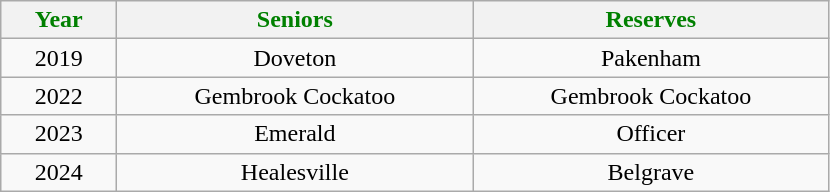<table class="wikitable">
<tr>
<th style="color:green" width="70">Year</th>
<th style="color:green" width="230">Seniors</th>
<th style="color:green" width="230">Reserves</th>
</tr>
<tr>
<td align="center">2019</td>
<td align="center">Doveton</td>
<td align="center">Pakenham</td>
</tr>
<tr>
<td align="center">2022</td>
<td align="center">Gembrook Cockatoo</td>
<td align="center">Gembrook Cockatoo</td>
</tr>
<tr>
<td align="center">2023</td>
<td align="center">Emerald</td>
<td align="center">Officer</td>
</tr>
<tr>
<td align="center">2024</td>
<td align="center">Healesville</td>
<td align="center">Belgrave</td>
</tr>
</table>
